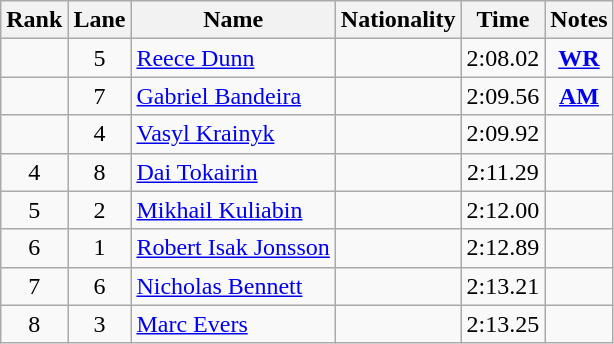<table class="wikitable sortable" style="text-align:center">
<tr>
<th>Rank</th>
<th>Lane</th>
<th>Name</th>
<th>Nationality</th>
<th>Time</th>
<th>Notes</th>
</tr>
<tr>
<td></td>
<td>5</td>
<td align=left><a href='#'>Reece Dunn</a></td>
<td align=left></td>
<td>2:08.02</td>
<td><strong><a href='#'>WR</a></strong></td>
</tr>
<tr>
<td></td>
<td>7</td>
<td align=left><a href='#'>Gabriel Bandeira</a></td>
<td align=left></td>
<td>2:09.56</td>
<td><strong><a href='#'>AM</a></strong></td>
</tr>
<tr>
<td></td>
<td>4</td>
<td align=left><a href='#'>Vasyl Krainyk</a></td>
<td align=left></td>
<td>2:09.92</td>
<td></td>
</tr>
<tr>
<td>4</td>
<td>8</td>
<td align=left><a href='#'>Dai Tokairin</a></td>
<td align=left></td>
<td>2:11.29</td>
<td></td>
</tr>
<tr>
<td>5</td>
<td>2</td>
<td align=left><a href='#'>Mikhail Kuliabin</a></td>
<td align=left></td>
<td>2:12.00</td>
<td></td>
</tr>
<tr>
<td>6</td>
<td>1</td>
<td align=left><a href='#'>Robert Isak Jonsson</a></td>
<td align=left></td>
<td>2:12.89</td>
<td></td>
</tr>
<tr>
<td>7</td>
<td>6</td>
<td align=left><a href='#'>Nicholas Bennett</a></td>
<td align=left></td>
<td>2:13.21</td>
<td></td>
</tr>
<tr>
<td>8</td>
<td>3</td>
<td align=left><a href='#'>Marc Evers</a></td>
<td align=left></td>
<td>2:13.25</td>
<td></td>
</tr>
</table>
